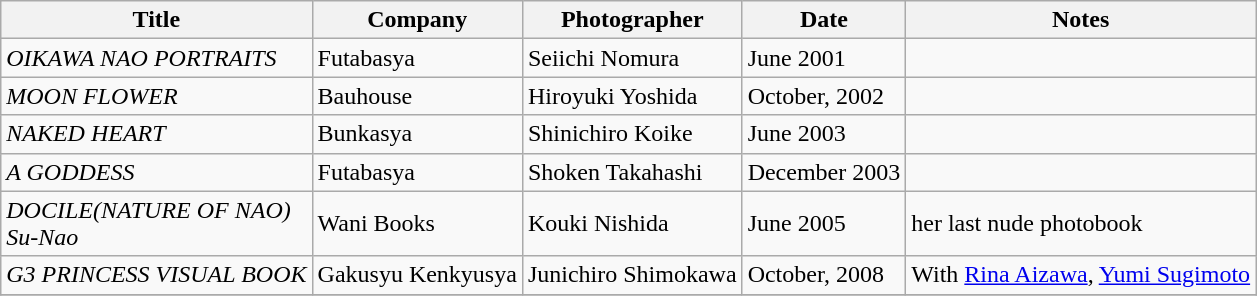<table class="wikitable">
<tr>
<th>Title</th>
<th>Company</th>
<th>Photographer</th>
<th>Date</th>
<th>Notes</th>
</tr>
<tr>
<td><em>OIKAWA NAO PORTRAITS</em></td>
<td>Futabasya</td>
<td>Seiichi Nomura</td>
<td>June 2001</td>
<td></td>
</tr>
<tr>
<td><em>MOON FLOWER</em></td>
<td>Bauhouse</td>
<td>Hiroyuki Yoshida</td>
<td>October, 2002</td>
<td></td>
</tr>
<tr>
<td><em>NAKED HEART</em><br></td>
<td>Bunkasya</td>
<td>Shinichiro Koike</td>
<td>June 2003</td>
<td></td>
</tr>
<tr>
<td><em>A GODDESS</em><br></td>
<td>Futabasya</td>
<td>Shoken Takahashi</td>
<td>December 2003</td>
<td></td>
</tr>
<tr>
<td><em>DOCILE(NATURE OF NAO)</em><br><em>Su-Nao</em></td>
<td>Wani Books</td>
<td>Kouki Nishida</td>
<td>June 2005</td>
<td>her last nude photobook</td>
</tr>
<tr>
<td><em>G3 PRINCESS VISUAL BOOK</em></td>
<td>Gakusyu Kenkyusya</td>
<td>Junichiro Shimokawa</td>
<td>October, 2008</td>
<td>With <a href='#'>Rina Aizawa</a>, <a href='#'>Yumi Sugimoto</a></td>
</tr>
<tr>
</tr>
</table>
